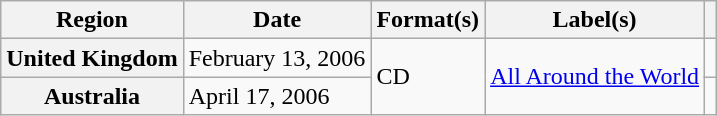<table class="wikitable plainrowheaders">
<tr>
<th scope="col">Region</th>
<th scope="col">Date</th>
<th scope="col">Format(s)</th>
<th scope="col">Label(s)</th>
<th scope="col"></th>
</tr>
<tr>
<th scope="row">United Kingdom</th>
<td>February 13, 2006</td>
<td rowspan="2">CD</td>
<td rowspan="2"><a href='#'>All Around the World</a></td>
<td></td>
</tr>
<tr>
<th scope="row">Australia</th>
<td>April 17, 2006</td>
<td></td>
</tr>
</table>
